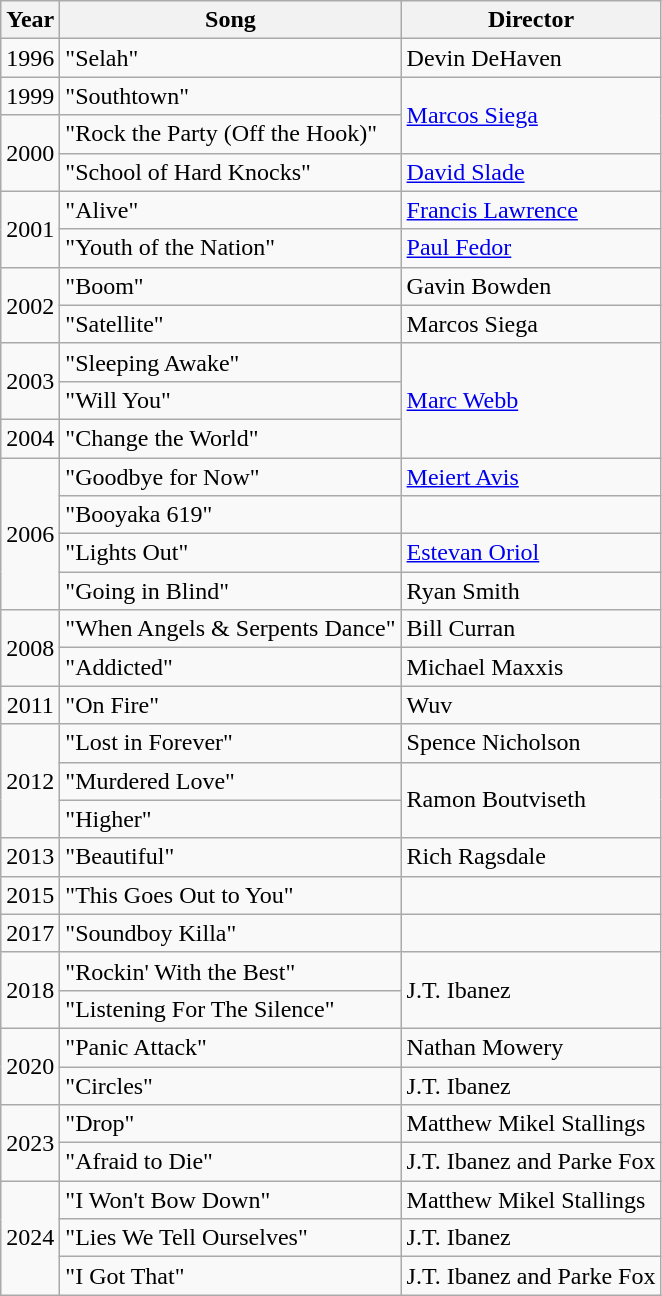<table class="wikitable">
<tr>
<th>Year</th>
<th>Song</th>
<th>Director</th>
</tr>
<tr>
<td align="center">1996</td>
<td>"Selah"</td>
<td>Devin DeHaven</td>
</tr>
<tr>
<td align="center">1999</td>
<td>"Southtown"</td>
<td rowspan="2"><a href='#'>Marcos Siega</a></td>
</tr>
<tr>
<td align="center" rowspan="2">2000</td>
<td>"Rock the Party (Off the Hook)"</td>
</tr>
<tr>
<td>"School of Hard Knocks"</td>
<td><a href='#'>David Slade</a></td>
</tr>
<tr>
<td align="center" rowspan="2">2001</td>
<td>"Alive"</td>
<td><a href='#'>Francis Lawrence</a></td>
</tr>
<tr>
<td>"Youth of the Nation"</td>
<td><a href='#'>Paul Fedor</a></td>
</tr>
<tr>
<td align="center" rowspan="2">2002</td>
<td>"Boom"</td>
<td>Gavin Bowden</td>
</tr>
<tr>
<td>"Satellite"</td>
<td>Marcos Siega</td>
</tr>
<tr>
<td align="center" rowspan="2">2003</td>
<td>"Sleeping Awake"</td>
<td rowspan="3"><a href='#'>Marc Webb</a></td>
</tr>
<tr>
<td>"Will You"</td>
</tr>
<tr>
<td>2004</td>
<td>"Change the World"</td>
</tr>
<tr>
<td align="center" rowspan="4">2006</td>
<td>"Goodbye for Now"</td>
<td><a href='#'>Meiert Avis</a></td>
</tr>
<tr>
<td>"Booyaka 619"</td>
<td></td>
</tr>
<tr>
<td>"Lights Out"</td>
<td><a href='#'>Estevan Oriol</a></td>
</tr>
<tr>
<td>"Going in Blind"</td>
<td>Ryan Smith</td>
</tr>
<tr>
<td align="center" rowspan="2">2008</td>
<td>"When Angels & Serpents Dance"</td>
<td>Bill Curran</td>
</tr>
<tr>
<td>"Addicted"</td>
<td>Michael Maxxis</td>
</tr>
<tr>
<td align="center">2011</td>
<td>"On Fire"</td>
<td>Wuv</td>
</tr>
<tr>
<td align="center" rowspan="3">2012</td>
<td>"Lost in Forever"</td>
<td>Spence Nicholson</td>
</tr>
<tr>
<td>"Murdered Love"</td>
<td rowspan="2">Ramon Boutviseth</td>
</tr>
<tr>
<td>"Higher"</td>
</tr>
<tr>
<td align="center">2013</td>
<td>"Beautiful"</td>
<td>Rich Ragsdale</td>
</tr>
<tr>
<td align="center">2015</td>
<td>"This Goes Out to You"</td>
<td></td>
</tr>
<tr>
<td align="center">2017</td>
<td>"Soundboy Killa"</td>
<td></td>
</tr>
<tr>
<td rowspan="2">2018</td>
<td>"Rockin' With the Best"</td>
<td rowspan="2">J.T. Ibanez</td>
</tr>
<tr>
<td>"Listening For The Silence"</td>
</tr>
<tr>
<td rowspan="2">2020</td>
<td>"Panic Attack"</td>
<td>Nathan Mowery</td>
</tr>
<tr>
<td>"Circles"</td>
<td>J.T. Ibanez</td>
</tr>
<tr>
<td rowspan="2">2023</td>
<td>"Drop"</td>
<td>Matthew Mikel Stallings</td>
</tr>
<tr>
<td>"Afraid to Die"</td>
<td>J.T. Ibanez and Parke Fox</td>
</tr>
<tr>
<td rowspan="3">2024</td>
<td>"I Won't Bow Down"</td>
<td>Matthew Mikel Stallings</td>
</tr>
<tr>
<td>"Lies We Tell Ourselves"</td>
<td>J.T. Ibanez</td>
</tr>
<tr>
<td>"I Got That"</td>
<td>J.T. Ibanez and Parke Fox</td>
</tr>
</table>
